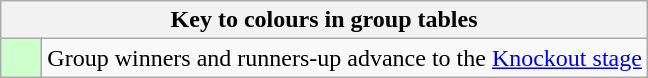<table class="wikitable" style="text-align: center;">
<tr>
<th colspan=2>Key to colours in group tables</th>
</tr>
<tr>
<td bgcolor=#ccffcc style="width: 20px;"></td>
<td align=left>Group winners and runners-up advance to the <a href='#'>Knockout stage</a></td>
</tr>
</table>
